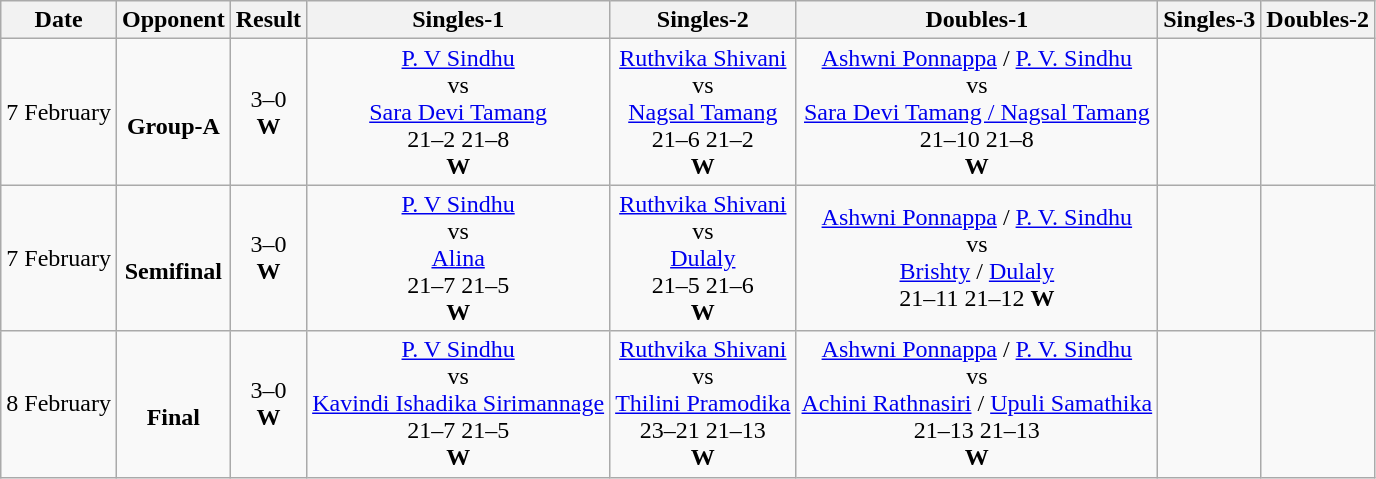<table class="wikitable" border="1" style="text-align:center;" -align="center">
<tr>
<th>Date</th>
<th>Opponent</th>
<th>Result</th>
<th>Singles-1</th>
<th>Singles-2</th>
<th>Doubles-1</th>
<th>Singles-3</th>
<th>Doubles-2</th>
</tr>
<tr>
<td>7 February</td>
<td><br><strong>Group-A</strong></td>
<td>3–0<br><strong>W</strong></td>
<td><a href='#'>P. V Sindhu</a><br>vs<br><a href='#'>Sara Devi Tamang</a><br>21–2 21–8<br><strong>W</strong></td>
<td><a href='#'>Ruthvika Shivani</a><br>vs<br><a href='#'>Nagsal Tamang</a><br>21–6 21–2<br><strong>W</strong></td>
<td><a href='#'>Ashwni Ponnappa</a> / <a href='#'>P. V. Sindhu</a><br>vs<br><a href='#'>Sara Devi Tamang / Nagsal Tamang</a><br>21–10 21–8<br><strong>W</strong></td>
<td></td>
<td></td>
</tr>
<tr align=center>
<td>7 February</td>
<td><br><strong>Semifinal</strong></td>
<td>3–0<br><strong>W</strong></td>
<td><a href='#'>P. V Sindhu</a><br>vs<br><a href='#'>Alina</a><br>21–7 21–5<br><strong>W</strong></td>
<td><a href='#'>Ruthvika Shivani</a><br>vs<br><a href='#'>Dulaly</a><br>21–5 21–6<br><strong>W</strong></td>
<td><a href='#'>Ashwni Ponnappa</a> / <a href='#'>P. V. Sindhu</a><br>vs<br><a href='#'>Brishty</a> / <a href='#'>Dulaly</a><br>21–11 21–12
<strong>W</strong></td>
<td></td>
<td></td>
</tr>
<tr align=center>
<td>8 February</td>
<td><br><strong>Final</strong><br></td>
<td>3–0<br><strong>W</strong></td>
<td><a href='#'>P. V Sindhu</a><br>vs<br><a href='#'>Kavindi Ishadika Sirimannage</a><br>21–7 21–5<br><strong>W</strong></td>
<td><a href='#'>Ruthvika Shivani</a><br>vs<br><a href='#'>Thilini Pramodika</a><br>23–21 21–13<br><strong>W</strong></td>
<td><a href='#'>Ashwni Ponnappa</a> / <a href='#'>P. V. Sindhu</a><br>vs<br><a href='#'>Achini Rathnasiri</a> / <a href='#'>Upuli Samathika</a><br>21–13 21–13<br><strong>W</strong></td>
<td></td>
<td></td>
</tr>
</table>
